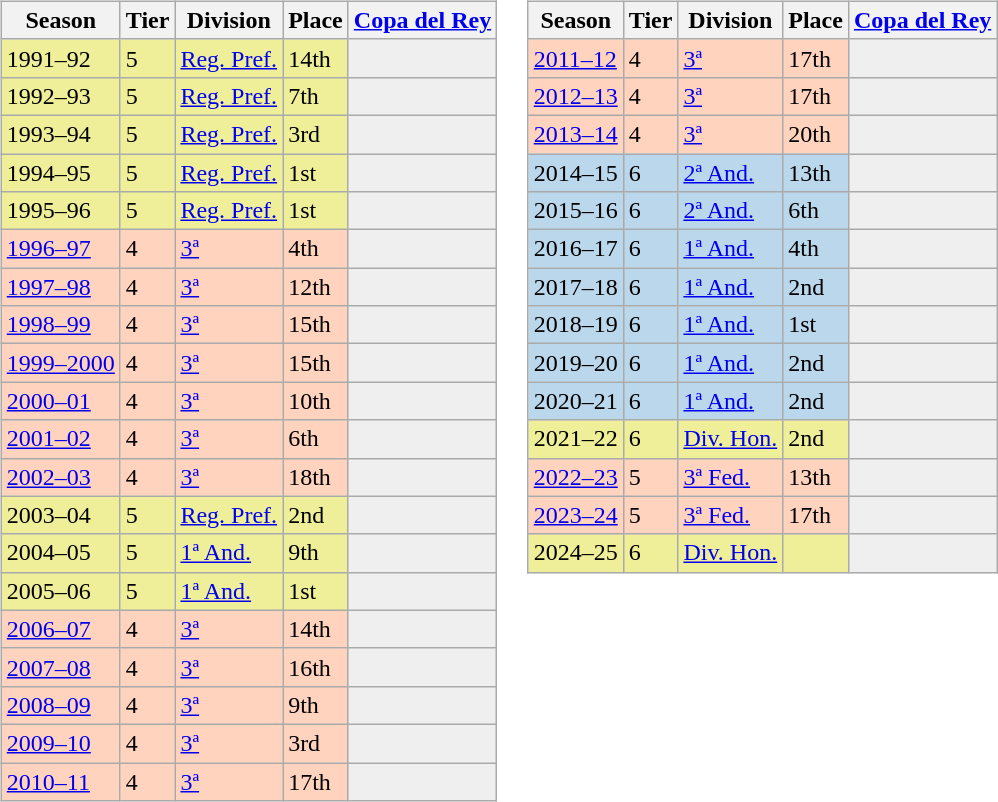<table>
<tr>
<td valign="top" width=49%><br><table class="wikitable">
<tr style="background:#f0f6fa;">
<th>Season</th>
<th>Tier</th>
<th>Division</th>
<th>Place</th>
<th><a href='#'>Copa del Rey</a></th>
</tr>
<tr>
<td style="background:#EFEF99;">1991–92</td>
<td style="background:#EFEF99;">5</td>
<td style="background:#EFEF99;"><a href='#'>Reg. Pref.</a></td>
<td style="background:#EFEF99;">14th</td>
<th style="background:#efefef;"></th>
</tr>
<tr>
<td style="background:#EFEF99;">1992–93</td>
<td style="background:#EFEF99;">5</td>
<td style="background:#EFEF99;"><a href='#'>Reg. Pref.</a></td>
<td style="background:#EFEF99;">7th</td>
<th style="background:#efefef;"></th>
</tr>
<tr>
<td style="background:#EFEF99;">1993–94</td>
<td style="background:#EFEF99;">5</td>
<td style="background:#EFEF99;"><a href='#'>Reg. Pref.</a></td>
<td style="background:#EFEF99;">3rd</td>
<th style="background:#efefef;"></th>
</tr>
<tr>
<td style="background:#EFEF99;">1994–95</td>
<td style="background:#EFEF99;">5</td>
<td style="background:#EFEF99;"><a href='#'>Reg. Pref.</a></td>
<td style="background:#EFEF99;">1st</td>
<th style="background:#efefef;"></th>
</tr>
<tr>
<td style="background:#EFEF99;">1995–96</td>
<td style="background:#EFEF99;">5</td>
<td style="background:#EFEF99;"><a href='#'>Reg. Pref.</a></td>
<td style="background:#EFEF99;">1st</td>
<th style="background:#efefef;"></th>
</tr>
<tr>
<td style="background:#FFD3BD;"><a href='#'>1996–97</a></td>
<td style="background:#FFD3BD;">4</td>
<td style="background:#FFD3BD;"><a href='#'>3ª</a></td>
<td style="background:#FFD3BD;">4th</td>
<th style="background:#efefef;"></th>
</tr>
<tr>
<td style="background:#FFD3BD;"><a href='#'>1997–98</a></td>
<td style="background:#FFD3BD;">4</td>
<td style="background:#FFD3BD;"><a href='#'>3ª</a></td>
<td style="background:#FFD3BD;">12th</td>
<th style="background:#efefef;"></th>
</tr>
<tr>
<td style="background:#FFD3BD;"><a href='#'>1998–99</a></td>
<td style="background:#FFD3BD;">4</td>
<td style="background:#FFD3BD;"><a href='#'>3ª</a></td>
<td style="background:#FFD3BD;">15th</td>
<th style="background:#efefef;"></th>
</tr>
<tr>
<td style="background:#FFD3BD;"><a href='#'>1999–2000</a></td>
<td style="background:#FFD3BD;">4</td>
<td style="background:#FFD3BD;"><a href='#'>3ª</a></td>
<td style="background:#FFD3BD;">15th</td>
<th style="background:#efefef;"></th>
</tr>
<tr>
<td style="background:#FFD3BD;"><a href='#'>2000–01</a></td>
<td style="background:#FFD3BD;">4</td>
<td style="background:#FFD3BD;"><a href='#'>3ª</a></td>
<td style="background:#FFD3BD;">10th</td>
<th style="background:#efefef;"></th>
</tr>
<tr>
<td style="background:#FFD3BD;"><a href='#'>2001–02</a></td>
<td style="background:#FFD3BD;">4</td>
<td style="background:#FFD3BD;"><a href='#'>3ª</a></td>
<td style="background:#FFD3BD;">6th</td>
<th style="background:#efefef;"></th>
</tr>
<tr>
<td style="background:#FFD3BD;"><a href='#'>2002–03</a></td>
<td style="background:#FFD3BD;">4</td>
<td style="background:#FFD3BD;"><a href='#'>3ª</a></td>
<td style="background:#FFD3BD;">18th</td>
<th style="background:#efefef;"></th>
</tr>
<tr>
<td style="background:#EFEF99;">2003–04</td>
<td style="background:#EFEF99;">5</td>
<td style="background:#EFEF99;"><a href='#'>Reg. Pref.</a></td>
<td style="background:#EFEF99;">2nd</td>
<th style="background:#efefef;"></th>
</tr>
<tr>
<td style="background:#EFEF99;">2004–05</td>
<td style="background:#EFEF99;">5</td>
<td style="background:#EFEF99;"><a href='#'>1ª And.</a></td>
<td style="background:#EFEF99;">9th</td>
<th style="background:#efefef;"></th>
</tr>
<tr>
<td style="background:#EFEF99;">2005–06</td>
<td style="background:#EFEF99;">5</td>
<td style="background:#EFEF99;"><a href='#'>1ª And.</a></td>
<td style="background:#EFEF99;">1st</td>
<th style="background:#efefef;"></th>
</tr>
<tr>
<td style="background:#FFD3BD;"><a href='#'>2006–07</a></td>
<td style="background:#FFD3BD;">4</td>
<td style="background:#FFD3BD;"><a href='#'>3ª</a></td>
<td style="background:#FFD3BD;">14th</td>
<th style="background:#efefef;"></th>
</tr>
<tr>
<td style="background:#FFD3BD;"><a href='#'>2007–08</a></td>
<td style="background:#FFD3BD;">4</td>
<td style="background:#FFD3BD;"><a href='#'>3ª</a></td>
<td style="background:#FFD3BD;">16th</td>
<th style="background:#efefef;"></th>
</tr>
<tr>
<td style="background:#FFD3BD;"><a href='#'>2008–09</a></td>
<td style="background:#FFD3BD;">4</td>
<td style="background:#FFD3BD;"><a href='#'>3ª</a></td>
<td style="background:#FFD3BD;">9th</td>
<td style="background:#efefef;"></td>
</tr>
<tr>
<td style="background:#FFD3BD;"><a href='#'>2009–10</a></td>
<td style="background:#FFD3BD;">4</td>
<td style="background:#FFD3BD;"><a href='#'>3ª</a></td>
<td style="background:#FFD3BD;">3rd</td>
<td style="background:#efefef;"></td>
</tr>
<tr>
<td style="background:#FFD3BD;"><a href='#'>2010–11</a></td>
<td style="background:#FFD3BD;">4</td>
<td style="background:#FFD3BD;"><a href='#'>3ª</a></td>
<td style="background:#FFD3BD;">17th</td>
<td style="background:#efefef;"></td>
</tr>
</table>
</td>
<td valign="top" width=51%><br><table class="wikitable">
<tr style="background:#f0f6fa;">
<th>Season</th>
<th>Tier</th>
<th>Division</th>
<th>Place</th>
<th><a href='#'>Copa del Rey</a></th>
</tr>
<tr>
<td style="background:#FFD3BD;"><a href='#'>2011–12</a></td>
<td style="background:#FFD3BD;">4</td>
<td style="background:#FFD3BD;"><a href='#'>3ª</a></td>
<td style="background:#FFD3BD;">17th</td>
<td style="background:#efefef;"></td>
</tr>
<tr>
<td style="background:#FFD3BD;"><a href='#'>2012–13</a></td>
<td style="background:#FFD3BD;">4</td>
<td style="background:#FFD3BD;"><a href='#'>3ª</a></td>
<td style="background:#FFD3BD;">17th</td>
<td style="background:#efefef;"></td>
</tr>
<tr>
<td style="background:#FFD3BD;"><a href='#'>2013–14</a></td>
<td style="background:#FFD3BD;">4</td>
<td style="background:#FFD3BD;"><a href='#'>3ª</a></td>
<td style="background:#FFD3BD;">20th</td>
<td style="background:#efefef;"></td>
</tr>
<tr>
<td style="background:#BBD7EC;">2014–15</td>
<td style="background:#BBD7EC;">6</td>
<td style="background:#BBD7EC;"><a href='#'>2ª And.</a></td>
<td style="background:#BBD7EC;">13th</td>
<th style="background:#efefef;"></th>
</tr>
<tr>
<td style="background:#BBD7EC;">2015–16</td>
<td style="background:#BBD7EC;">6</td>
<td style="background:#BBD7EC;"><a href='#'>2ª And.</a></td>
<td style="background:#BBD7EC;">6th</td>
<th style="background:#efefef;"></th>
</tr>
<tr>
<td style="background:#BBD7EC;">2016–17</td>
<td style="background:#BBD7EC;">6</td>
<td style="background:#BBD7EC;"><a href='#'>1ª And.</a></td>
<td style="background:#BBD7EC;">4th</td>
<th style="background:#efefef;"></th>
</tr>
<tr>
<td style="background:#BBD7EC;">2017–18</td>
<td style="background:#BBD7EC;">6</td>
<td style="background:#BBD7EC;"><a href='#'>1ª And.</a></td>
<td style="background:#BBD7EC;">2nd</td>
<th style="background:#efefef;"></th>
</tr>
<tr>
<td style="background:#BBD7EC;">2018–19</td>
<td style="background:#BBD7EC;">6</td>
<td style="background:#BBD7EC;"><a href='#'>1ª And.</a></td>
<td style="background:#BBD7EC;">1st</td>
<th style="background:#efefef;"></th>
</tr>
<tr>
<td style="background:#BBD7EC;">2019–20</td>
<td style="background:#BBD7EC;">6</td>
<td style="background:#BBD7EC;"><a href='#'>1ª And.</a></td>
<td style="background:#BBD7EC;">2nd</td>
<th style="background:#efefef;"></th>
</tr>
<tr>
<td style="background:#BBD7EC;">2020–21</td>
<td style="background:#BBD7EC;">6</td>
<td style="background:#BBD7EC;"><a href='#'>1ª And.</a></td>
<td style="background:#BBD7EC;">2nd</td>
<th style="background:#efefef;"></th>
</tr>
<tr>
<td style="background:#EFEF99;">2021–22</td>
<td style="background:#EFEF99;">6</td>
<td style="background:#EFEF99;"><a href='#'>Div. Hon.</a></td>
<td style="background:#EFEF99;">2nd</td>
<th style="background:#efefef;"></th>
</tr>
<tr>
<td style="background:#FFD3BD;"><a href='#'>2022–23</a></td>
<td style="background:#FFD3BD;">5</td>
<td style="background:#FFD3BD;"><a href='#'>3ª Fed.</a></td>
<td style="background:#FFD3BD;">13th</td>
<td style="background:#efefef;"></td>
</tr>
<tr>
<td style="background:#FFD3BD;"><a href='#'>2023–24</a></td>
<td style="background:#FFD3BD;">5</td>
<td style="background:#FFD3BD;"><a href='#'>3ª Fed.</a></td>
<td style="background:#FFD3BD;">17th</td>
<td style="background:#efefef;"></td>
</tr>
<tr>
<td style="background:#EFEF99;">2024–25</td>
<td style="background:#EFEF99;">6</td>
<td style="background:#EFEF99;"><a href='#'>Div. Hon.</a></td>
<td style="background:#EFEF99;"></td>
<th style="background:#efefef;"></th>
</tr>
</table>
</td>
</tr>
</table>
